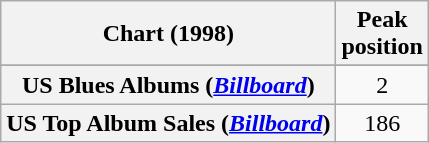<table class="wikitable sortable plainrowheaders" style="text-align:center">
<tr>
<th scope="col">Chart (1998)</th>
<th scope="col">Peak<br> position</th>
</tr>
<tr>
</tr>
<tr>
</tr>
<tr>
</tr>
<tr>
<th scope="row">US Blues Albums (<em><a href='#'>Billboard</a></em>)</th>
<td>2</td>
</tr>
<tr>
<th scope="row">US Top Album Sales (<em><a href='#'>Billboard</a></em>)</th>
<td>186</td>
</tr>
</table>
